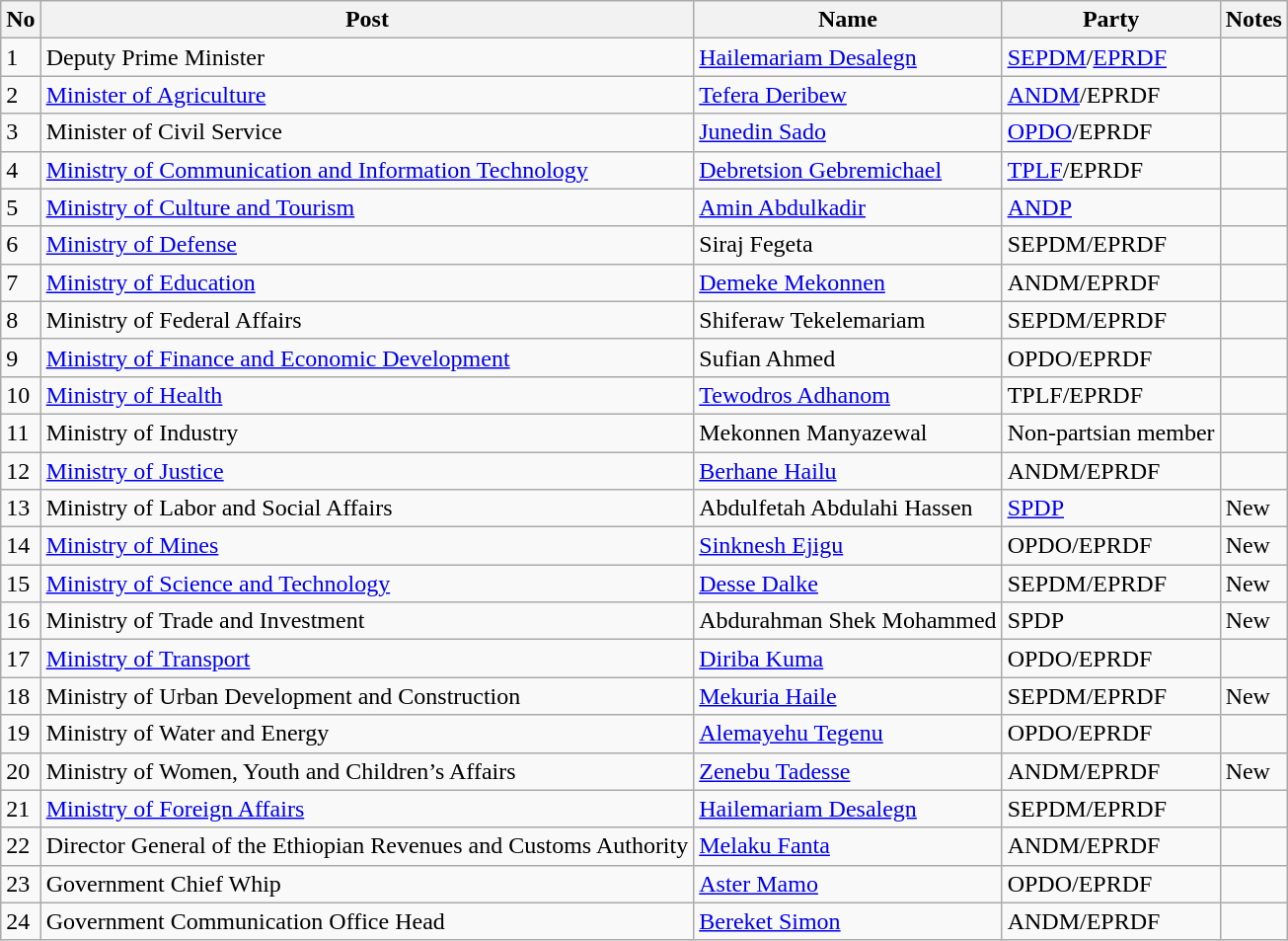<table class="wikitable">
<tr>
<th>No</th>
<th>Post</th>
<th>Name</th>
<th>Party</th>
<th>Notes</th>
</tr>
<tr>
<td>1</td>
<td>Deputy Prime Minister</td>
<td><a href='#'>Hailemariam Desalegn</a></td>
<td><a href='#'>SEPDM</a>/<a href='#'>EPRDF</a></td>
<td></td>
</tr>
<tr>
<td>2</td>
<td><a href='#'>Minister of Agriculture</a></td>
<td><a href='#'>Tefera Deribew</a></td>
<td><a href='#'>ANDM</a>/EPRDF</td>
<td></td>
</tr>
<tr>
<td>3</td>
<td>Minister of Civil Service</td>
<td><a href='#'>Junedin Sado</a></td>
<td><a href='#'>OPDO</a>/EPRDF</td>
<td></td>
</tr>
<tr>
<td>4</td>
<td><a href='#'>Ministry of Communication and Information Technology</a></td>
<td><a href='#'>Debretsion Gebremichael</a></td>
<td><a href='#'>TPLF</a>/EPRDF</td>
<td></td>
</tr>
<tr>
<td>5</td>
<td><a href='#'>Ministry of Culture and Tourism</a></td>
<td><a href='#'>Amin Abdulkadir</a></td>
<td><a href='#'>ANDP</a></td>
<td></td>
</tr>
<tr>
<td>6</td>
<td><a href='#'>Ministry of Defense</a></td>
<td>Siraj Fegeta</td>
<td>SEPDM/EPRDF</td>
<td></td>
</tr>
<tr>
<td>7</td>
<td><a href='#'>Ministry of Education</a></td>
<td><a href='#'>Demeke Mekonnen</a></td>
<td>ANDM/EPRDF</td>
<td></td>
</tr>
<tr>
<td>8</td>
<td>Ministry of Federal Affairs</td>
<td>Shiferaw Tekelemariam</td>
<td>SEPDM/EPRDF</td>
<td></td>
</tr>
<tr>
<td>9</td>
<td><a href='#'>Ministry of Finance and Economic Development</a></td>
<td>Sufian Ahmed</td>
<td>OPDO/EPRDF</td>
<td></td>
</tr>
<tr>
<td>10</td>
<td><a href='#'>Ministry of Health</a></td>
<td><a href='#'>Tewodros Adhanom</a></td>
<td>TPLF/EPRDF</td>
<td></td>
</tr>
<tr>
<td>11</td>
<td>Ministry of Industry</td>
<td>Mekonnen Manyazewal</td>
<td>Non-partsian member</td>
<td></td>
</tr>
<tr>
<td>12</td>
<td><a href='#'>Ministry of Justice</a></td>
<td><a href='#'>Berhane Hailu</a></td>
<td>ANDM/EPRDF</td>
<td></td>
</tr>
<tr>
<td>13</td>
<td>Ministry of Labor and Social Affairs</td>
<td>Abdulfetah Abdulahi Hassen</td>
<td><a href='#'>SPDP</a></td>
<td>New</td>
</tr>
<tr>
<td>14</td>
<td><a href='#'>Ministry of Mines</a></td>
<td><a href='#'>Sinknesh Ejigu</a></td>
<td>OPDO/EPRDF</td>
<td>New</td>
</tr>
<tr>
<td>15</td>
<td><a href='#'>Ministry of Science and Technology</a></td>
<td><a href='#'>Desse Dalke</a></td>
<td>SEPDM/EPRDF</td>
<td>New</td>
</tr>
<tr>
<td>16</td>
<td>Ministry of Trade and Investment</td>
<td>Abdurahman Shek Mohammed</td>
<td>SPDP</td>
<td>New</td>
</tr>
<tr>
<td>17</td>
<td><a href='#'>Ministry of Transport</a></td>
<td><a href='#'>Diriba Kuma</a></td>
<td>OPDO/EPRDF</td>
<td></td>
</tr>
<tr>
<td>18</td>
<td>Ministry of Urban Development and Construction</td>
<td><a href='#'>Mekuria Haile</a></td>
<td>SEPDM/EPRDF</td>
<td>New</td>
</tr>
<tr>
<td>19</td>
<td>Ministry of Water and Energy</td>
<td><a href='#'>Alemayehu Tegenu</a></td>
<td>OPDO/EPRDF</td>
<td></td>
</tr>
<tr>
<td>20</td>
<td>Ministry of Women, Youth and Children’s Affairs</td>
<td><a href='#'>Zenebu Tadesse</a></td>
<td>ANDM/EPRDF</td>
<td>New</td>
</tr>
<tr>
<td>21</td>
<td><a href='#'>Ministry of Foreign Affairs</a></td>
<td><a href='#'>Hailemariam Desalegn</a></td>
<td>SEPDM/EPRDF</td>
<td></td>
</tr>
<tr>
<td>22</td>
<td>Director General of the Ethiopian Revenues and Customs Authority</td>
<td><a href='#'>Melaku Fanta</a></td>
<td>ANDM/EPRDF</td>
<td></td>
</tr>
<tr>
<td>23</td>
<td>Government Chief Whip</td>
<td><a href='#'>Aster Mamo</a></td>
<td>OPDO/EPRDF</td>
<td></td>
</tr>
<tr>
<td>24</td>
<td>Government Communication Office Head</td>
<td><a href='#'>Bereket Simon</a></td>
<td>ANDM/EPRDF</td>
<td></td>
</tr>
</table>
